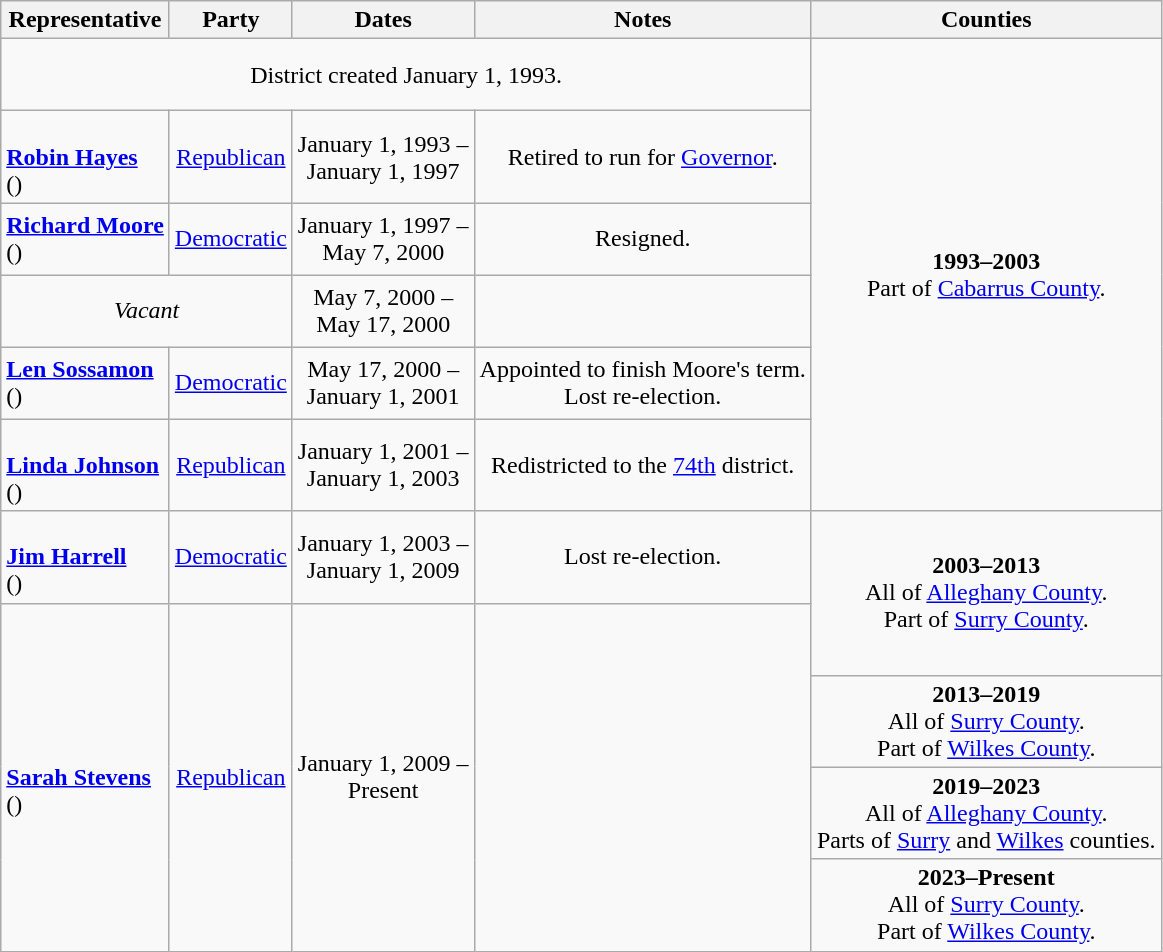<table class=wikitable style="text-align:center">
<tr>
<th>Representative</th>
<th>Party</th>
<th>Dates</th>
<th>Notes</th>
<th>Counties</th>
</tr>
<tr style="height:3em">
<td colspan=4>District created January 1, 1993.</td>
<td rowspan=6><strong>1993–2003</strong> <br> Part of <a href='#'>Cabarrus County</a>.</td>
</tr>
<tr style="height:3em">
<td align=left><br><strong><a href='#'>Robin Hayes</a></strong><br>()</td>
<td><a href='#'>Republican</a></td>
<td nowrap>January 1, 1993 – <br> January 1, 1997</td>
<td>Retired to run for <a href='#'>Governor</a>.</td>
</tr>
<tr style="height:3em">
<td align=left><strong><a href='#'>Richard Moore</a></strong><br>()</td>
<td><a href='#'>Democratic</a></td>
<td nowrap>January 1, 1997 – <br> May 7, 2000</td>
<td>Resigned.</td>
</tr>
<tr style="height:3em">
<td colspan=2><em>Vacant</em></td>
<td nowrap>May 7, 2000 – <br> May 17, 2000</td>
<td></td>
</tr>
<tr style="height:3em">
<td align=left><strong><a href='#'>Len Sossamon</a></strong><br>()</td>
<td><a href='#'>Democratic</a></td>
<td nowrap>May 17, 2000 – <br> January 1, 2001</td>
<td>Appointed to finish Moore's term. <br> Lost re-election.</td>
</tr>
<tr style="height:3em">
<td align=left><br><strong><a href='#'>Linda Johnson</a></strong><br>()</td>
<td><a href='#'>Republican</a></td>
<td nowrap>January 1, 2001 – <br> January 1, 2003</td>
<td>Redistricted to the <a href='#'>74th</a> district.</td>
</tr>
<tr style="height:3em">
<td align=left><br><strong><a href='#'>Jim Harrell</a></strong><br>()</td>
<td><a href='#'>Democratic</a></td>
<td nowrap>January 1, 2003 – <br> January 1, 2009</td>
<td>Lost re-election.</td>
<td rowspan=2><strong>2003–2013</strong> <br> All of <a href='#'>Alleghany County</a>. <br> Part of <a href='#'>Surry County</a>.</td>
</tr>
<tr style="height:3em">
<td rowspan=4 align=left><br><strong><a href='#'>Sarah Stevens</a></strong><br>()</td>
<td rowspan=4 ><a href='#'>Republican</a></td>
<td rowspan=4 nowrap>January 1, 2009 – <br> Present</td>
<td rowspan=4></td>
</tr>
<tr style="height:3em">
<td><strong>2013–2019</strong> <br> All of <a href='#'>Surry County</a>. <br> Part of <a href='#'>Wilkes County</a>.</td>
</tr>
<tr style="height:3em">
<td><strong>2019–2023</strong> <br> All of <a href='#'>Alleghany County</a>. <br> Parts of <a href='#'>Surry</a> and <a href='#'>Wilkes</a> counties.</td>
</tr>
<tr style="height:3em">
<td><strong>2023–Present</strong> <br> All of <a href='#'>Surry County</a>. <br> Part of <a href='#'>Wilkes County</a>.</td>
</tr>
</table>
